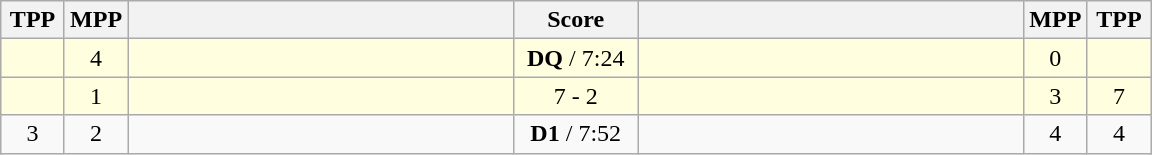<table class="wikitable" style="text-align: center;" |>
<tr>
<th width="35">TPP</th>
<th width="35">MPP</th>
<th width="250"></th>
<th width="75">Score</th>
<th width="250"></th>
<th width="35">MPP</th>
<th width="35">TPP</th>
</tr>
<tr bgcolor=lightyellow>
<td></td>
<td>4</td>
<td style="text-align:left;"></td>
<td><strong>DQ</strong> / 7:24</td>
<td style="text-align:left;"><strong></strong></td>
<td>0</td>
<td></td>
</tr>
<tr bgcolor=lightyellow>
<td></td>
<td>1</td>
<td style="text-align:left;"><strong></strong></td>
<td>7 - 2</td>
<td style="text-align:left;"></td>
<td>3</td>
<td>7</td>
</tr>
<tr>
<td>3</td>
<td>2</td>
<td style="text-align:left;"><strong></strong></td>
<td><strong>D1</strong> / 7:52</td>
<td style="text-align:left;"></td>
<td>4</td>
<td>4</td>
</tr>
</table>
